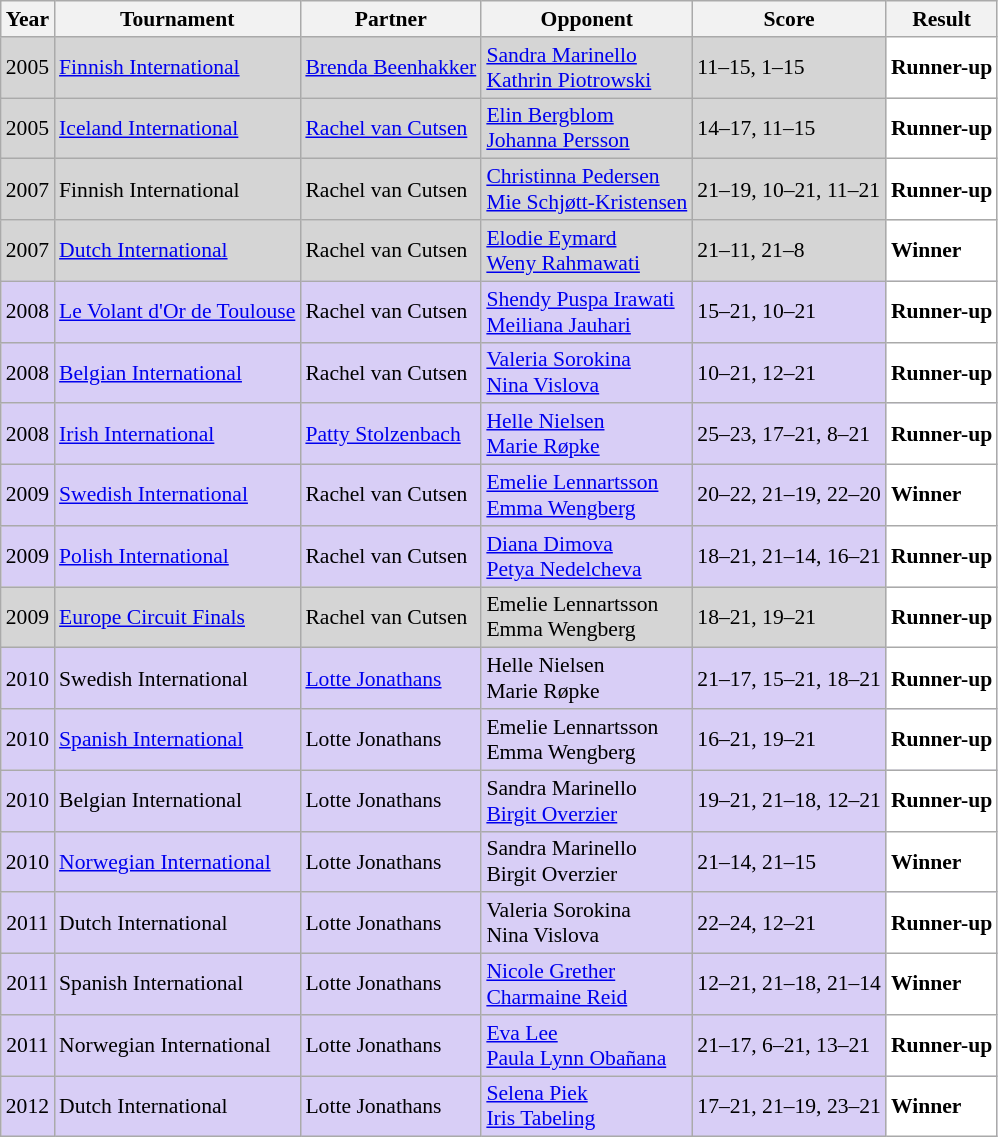<table class="sortable wikitable" style="font-size: 90%;">
<tr>
<th>Year</th>
<th>Tournament</th>
<th>Partner</th>
<th>Opponent</th>
<th>Score</th>
<th>Result</th>
</tr>
<tr style="background:#D5D5D5">
<td align="center">2005</td>
<td align="left"><a href='#'>Finnish International</a></td>
<td align="left"> <a href='#'>Brenda Beenhakker</a></td>
<td align="left"> <a href='#'>Sandra Marinello</a><br> <a href='#'>Kathrin Piotrowski</a></td>
<td align="left">11–15, 1–15</td>
<td style="text-align:left; background:white"> <strong>Runner-up</strong></td>
</tr>
<tr style="background:#D5D5D5">
<td align="center">2005</td>
<td align="left"><a href='#'>Iceland International</a></td>
<td align="left"> <a href='#'>Rachel van Cutsen</a></td>
<td align="left"> <a href='#'>Elin Bergblom</a><br> <a href='#'>Johanna Persson</a></td>
<td align="left">14–17, 11–15</td>
<td style="text-align:left; background:white"> <strong>Runner-up</strong></td>
</tr>
<tr style="background:#D5D5D5">
<td align="center">2007</td>
<td align="left">Finnish International</td>
<td align="left"> Rachel van Cutsen</td>
<td align="left"> <a href='#'>Christinna Pedersen</a><br> <a href='#'>Mie Schjøtt-Kristensen</a></td>
<td align="left">21–19, 10–21, 11–21</td>
<td style="text-align:left; background:white"> <strong>Runner-up</strong></td>
</tr>
<tr style="background:#D5D5D5">
<td align="center">2007</td>
<td align="left"><a href='#'>Dutch International</a></td>
<td align="left"> Rachel van Cutsen</td>
<td align="left"> <a href='#'>Elodie Eymard</a><br> <a href='#'>Weny Rahmawati</a></td>
<td align="left">21–11, 21–8</td>
<td style="text-align:left; background:white"> <strong>Winner</strong></td>
</tr>
<tr style="background:#D8CEF6">
<td align="center">2008</td>
<td align="left"><a href='#'>Le Volant d'Or de Toulouse</a></td>
<td align="left"> Rachel van Cutsen</td>
<td align="left"> <a href='#'>Shendy Puspa Irawati</a><br> <a href='#'>Meiliana Jauhari</a></td>
<td align="left">15–21, 10–21</td>
<td style="text-align:left; background:white"> <strong>Runner-up</strong></td>
</tr>
<tr style="background:#D8CEF6">
<td align="center">2008</td>
<td align="left"><a href='#'>Belgian International</a></td>
<td align="left"> Rachel van Cutsen</td>
<td align="left"> <a href='#'>Valeria Sorokina</a><br> <a href='#'>Nina Vislova</a></td>
<td align="left">10–21, 12–21</td>
<td style="text-align:left; background:white"> <strong>Runner-up</strong></td>
</tr>
<tr style="background:#D8CEF6">
<td align="center">2008</td>
<td align="left"><a href='#'>Irish International</a></td>
<td align="left"> <a href='#'>Patty Stolzenbach</a></td>
<td align="left"> <a href='#'>Helle Nielsen</a><br> <a href='#'>Marie Røpke</a></td>
<td align="left">25–23, 17–21, 8–21</td>
<td style="text-align:left; background:white"> <strong>Runner-up</strong></td>
</tr>
<tr style="background:#D8CEF6">
<td align="center">2009</td>
<td align="left"><a href='#'>Swedish International</a></td>
<td align="left"> Rachel van Cutsen</td>
<td align="left"> <a href='#'>Emelie Lennartsson</a><br> <a href='#'>Emma Wengberg</a></td>
<td align="left">20–22, 21–19, 22–20</td>
<td style="text-align:left; background:white"> <strong>Winner</strong></td>
</tr>
<tr style="background:#D8CEF6">
<td align="center">2009</td>
<td align="left"><a href='#'>Polish International</a></td>
<td align="left"> Rachel van Cutsen</td>
<td align="left"> <a href='#'>Diana Dimova</a><br> <a href='#'>Petya Nedelcheva</a></td>
<td align="left">18–21, 21–14, 16–21</td>
<td style="text-align:left; background:white"> <strong>Runner-up</strong></td>
</tr>
<tr style="background:#D5D5D5">
<td align="center">2009</td>
<td align="left"><a href='#'>Europe Circuit Finals</a></td>
<td align="left"> Rachel van Cutsen</td>
<td align="left"> Emelie Lennartsson<br> Emma Wengberg</td>
<td align="left">18–21, 19–21</td>
<td style="text-align:left; background:white"> <strong>Runner-up</strong></td>
</tr>
<tr style="background:#D8CEF6">
<td align="center">2010</td>
<td align="left">Swedish International</td>
<td align="left"> <a href='#'>Lotte Jonathans</a></td>
<td align="left"> Helle Nielsen<br> Marie Røpke</td>
<td align="left">21–17, 15–21, 18–21</td>
<td style="text-align:left; background:white"> <strong>Runner-up</strong></td>
</tr>
<tr style="background:#D8CEF6">
<td align="center">2010</td>
<td align="left"><a href='#'>Spanish International</a></td>
<td align="left"> Lotte Jonathans</td>
<td align="left"> Emelie Lennartsson<br> Emma Wengberg</td>
<td align="left">16–21, 19–21</td>
<td style="text-align:left; background:white"> <strong>Runner-up</strong></td>
</tr>
<tr style="background:#D8CEF6">
<td align="center">2010</td>
<td align="left">Belgian International</td>
<td align="left"> Lotte Jonathans</td>
<td align="left"> Sandra Marinello<br> <a href='#'>Birgit Overzier</a></td>
<td align="left">19–21, 21–18, 12–21</td>
<td style="text-align:left; background:white"> <strong>Runner-up</strong></td>
</tr>
<tr style="background:#D8CEF6">
<td align="center">2010</td>
<td align="left"><a href='#'>Norwegian International</a></td>
<td align="left"> Lotte Jonathans</td>
<td align="left"> Sandra Marinello<br> Birgit Overzier</td>
<td align="left">21–14, 21–15</td>
<td style="text-align:left; background:white"> <strong>Winner</strong></td>
</tr>
<tr style="background:#D8CEF6">
<td align="center">2011</td>
<td align="left">Dutch International</td>
<td align="left"> Lotte Jonathans</td>
<td align="left"> Valeria Sorokina<br> Nina Vislova</td>
<td align="left">22–24, 12–21</td>
<td style="text-align:left; background:white"> <strong>Runner-up</strong></td>
</tr>
<tr style="background:#D8CEF6">
<td align="center">2011</td>
<td align="left">Spanish International</td>
<td align="left"> Lotte Jonathans</td>
<td align="left"> <a href='#'>Nicole Grether</a><br> <a href='#'>Charmaine Reid</a></td>
<td align="left">12–21, 21–18, 21–14</td>
<td style="text-align:left; background:white"> <strong>Winner</strong></td>
</tr>
<tr style="background:#D8CEF6">
<td align="center">2011</td>
<td align="left">Norwegian International</td>
<td align="left"> Lotte Jonathans</td>
<td align="left"> <a href='#'>Eva Lee</a><br> <a href='#'>Paula Lynn Obañana</a></td>
<td align="left">21–17, 6–21, 13–21</td>
<td style="text-align:left; background:white"> <strong>Runner-up</strong></td>
</tr>
<tr style="background:#D8CEF6">
<td align="center">2012</td>
<td align="left">Dutch International</td>
<td align="left"> Lotte Jonathans</td>
<td align="left"> <a href='#'>Selena Piek</a><br> <a href='#'>Iris Tabeling</a></td>
<td align="left">17–21, 21–19, 23–21</td>
<td style="text-align:left; background:white"> <strong>Winner</strong></td>
</tr>
</table>
